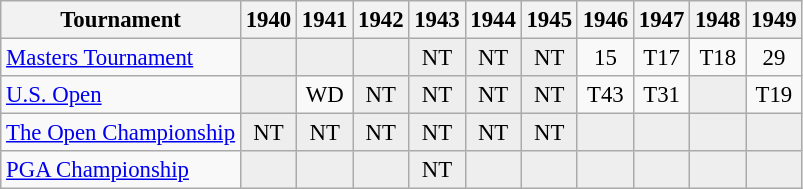<table class="wikitable" style="font-size:95%;text-align:center;">
<tr>
<th>Tournament</th>
<th>1940</th>
<th>1941</th>
<th>1942</th>
<th>1943</th>
<th>1944</th>
<th>1945</th>
<th>1946</th>
<th>1947</th>
<th>1948</th>
<th>1949</th>
</tr>
<tr>
<td align=left><a href='#'>Masters Tournament</a></td>
<td style="background:#eeeeee;"></td>
<td style="background:#eeeeee;"></td>
<td style="background:#eeeeee;"></td>
<td style="background:#eeeeee;">NT</td>
<td style="background:#eeeeee;">NT</td>
<td style="background:#eeeeee;">NT</td>
<td>15</td>
<td>T17</td>
<td>T18</td>
<td>29</td>
</tr>
<tr>
<td align=left><a href='#'>U.S. Open</a></td>
<td style="background:#eeeeee;"></td>
<td>WD</td>
<td style="background:#eeeeee;">NT</td>
<td style="background:#eeeeee;">NT</td>
<td style="background:#eeeeee;">NT</td>
<td style="background:#eeeeee;">NT</td>
<td>T43</td>
<td>T31</td>
<td style="background:#eeeeee;"></td>
<td>T19</td>
</tr>
<tr>
<td align=left><a href='#'>The Open Championship</a></td>
<td style="background:#eeeeee;">NT</td>
<td style="background:#eeeeee;">NT</td>
<td style="background:#eeeeee;">NT</td>
<td style="background:#eeeeee;">NT</td>
<td style="background:#eeeeee;">NT</td>
<td style="background:#eeeeee;">NT</td>
<td style="background:#eeeeee;"></td>
<td style="background:#eeeeee;"></td>
<td style="background:#eeeeee;"></td>
<td style="background:#eeeeee;"></td>
</tr>
<tr>
<td align=left><a href='#'>PGA Championship</a></td>
<td style="background:#eeeeee;"></td>
<td style="background:#eeeeee;"></td>
<td style="background:#eeeeee;"></td>
<td style="background:#eeeeee;">NT</td>
<td style="background:#eeeeee;"></td>
<td style="background:#eeeeee;"></td>
<td style="background:#eeeeee;"></td>
<td style="background:#eeeeee;"></td>
<td style="background:#eeeeee;"></td>
<td style="background:#eeeeee;"></td>
</tr>
</table>
